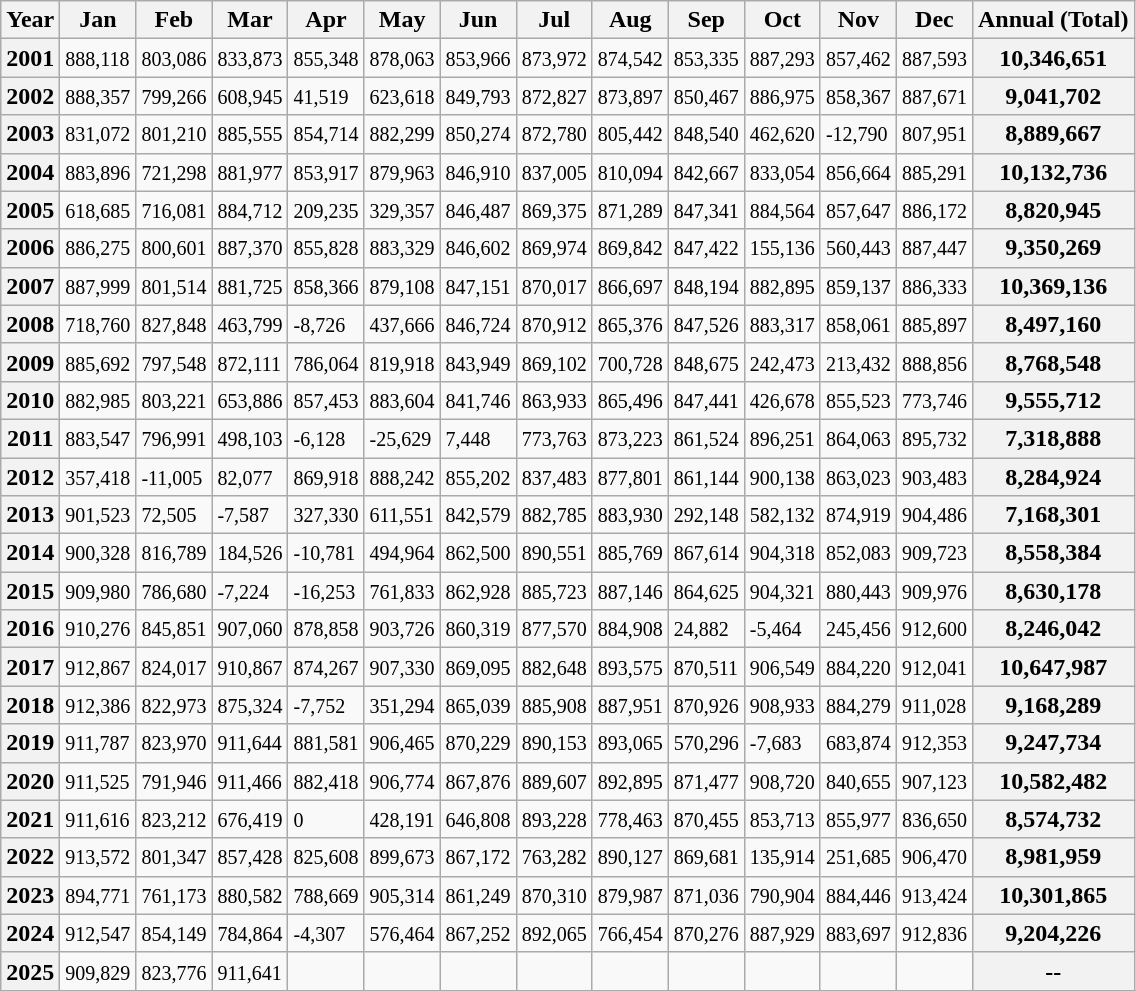<table class="wikitable">
<tr>
<th>Year</th>
<th>Jan</th>
<th>Feb</th>
<th>Mar</th>
<th>Apr</th>
<th>May</th>
<th>Jun</th>
<th>Jul</th>
<th>Aug</th>
<th>Sep</th>
<th>Oct</th>
<th>Nov</th>
<th>Dec</th>
<th>Annual (Total)</th>
</tr>
<tr>
<th>2001</th>
<td><small>888,118</small></td>
<td><small>803,086</small></td>
<td><small>833,873</small></td>
<td><small>855,348</small></td>
<td><small>878,063</small></td>
<td><small>853,966</small></td>
<td><small>873,972</small></td>
<td><small>874,542</small></td>
<td><small>853,335</small></td>
<td><small>887,293</small></td>
<td><small>857,462</small></td>
<td><small>887,593</small></td>
<th>10,346,651</th>
</tr>
<tr>
<th>2002</th>
<td><small>888,357</small></td>
<td><small>799,266</small></td>
<td><small>608,945</small></td>
<td><small>41,519</small></td>
<td><small>623,618</small></td>
<td><small>849,793</small></td>
<td><small>872,827</small></td>
<td><small>873,897</small></td>
<td><small>850,467</small></td>
<td><small>886,975</small></td>
<td><small>858,367</small></td>
<td><small>887,671</small></td>
<th>9,041,702</th>
</tr>
<tr>
<th>2003</th>
<td><small>831,072</small></td>
<td><small>801,210</small></td>
<td><small>885,555</small></td>
<td><small>854,714</small></td>
<td><small>882,299</small></td>
<td><small>850,274</small></td>
<td><small>872,780</small></td>
<td><small>805,442</small></td>
<td><small>848,540</small></td>
<td><small>462,620</small></td>
<td><small>-12,790</small></td>
<td><small>807,951</small></td>
<th>8,889,667</th>
</tr>
<tr>
<th>2004</th>
<td><small>883,896</small></td>
<td><small>721,298</small></td>
<td><small>881,977</small></td>
<td><small>853,917</small></td>
<td><small>879,963</small></td>
<td><small>846,910</small></td>
<td><small>837,005</small></td>
<td><small>810,094</small></td>
<td><small>842,667</small></td>
<td><small>833,054</small></td>
<td><small>856,664</small></td>
<td><small>885,291</small></td>
<th>10,132,736</th>
</tr>
<tr>
<th>2005</th>
<td><small>618,685</small></td>
<td><small>716,081</small></td>
<td><small>884,712</small></td>
<td><small>209,235</small></td>
<td><small>329,357</small></td>
<td><small>846,487</small></td>
<td><small>869,375</small></td>
<td><small>871,289</small></td>
<td><small>847,341</small></td>
<td><small>884,564</small></td>
<td><small>857,647</small></td>
<td><small>886,172</small></td>
<th>8,820,945</th>
</tr>
<tr>
<th>2006</th>
<td><small>886,275</small></td>
<td><small>800,601</small></td>
<td><small>887,370</small></td>
<td><small>855,828</small></td>
<td><small>883,329</small></td>
<td><small>846,602</small></td>
<td><small>869,974</small></td>
<td><small>869,842</small></td>
<td><small>847,422</small></td>
<td><small>155,136</small></td>
<td><small>560,443</small></td>
<td><small>887,447</small></td>
<th>9,350,269</th>
</tr>
<tr>
<th>2007</th>
<td><small>887,999</small></td>
<td><small>801,514</small></td>
<td><small>881,725</small></td>
<td><small>858,366</small></td>
<td><small>879,108</small></td>
<td><small>847,151</small></td>
<td><small>870,017</small></td>
<td><small>866,697</small></td>
<td><small>848,194</small></td>
<td><small>882,895</small></td>
<td><small>859,137</small></td>
<td><small>886,333</small></td>
<th>10,369,136</th>
</tr>
<tr>
<th>2008</th>
<td><small>718,760</small></td>
<td><small>827,848</small></td>
<td><small>463,799</small></td>
<td><small>-8,726</small></td>
<td><small>437,666</small></td>
<td><small>846,724</small></td>
<td><small>870,912</small></td>
<td><small>865,376</small></td>
<td><small>847,526</small></td>
<td><small>883,317</small></td>
<td><small>858,061</small></td>
<td><small>885,897</small></td>
<th>8,497,160</th>
</tr>
<tr>
<th>2009</th>
<td><small>885,692</small></td>
<td><small>797,548</small></td>
<td><small>872,111</small></td>
<td><small>786,064</small></td>
<td><small>819,918</small></td>
<td><small>843,949</small></td>
<td><small>869,102</small></td>
<td><small>700,728</small></td>
<td><small>848,675</small></td>
<td><small>242,473</small></td>
<td><small>213,432</small></td>
<td><small>888,856</small></td>
<th>8,768,548</th>
</tr>
<tr>
<th>2010</th>
<td><small>882,985</small></td>
<td><small>803,221</small></td>
<td><small>653,886</small></td>
<td><small>857,453</small></td>
<td><small>883,604</small></td>
<td><small>841,746</small></td>
<td><small>863,933</small></td>
<td><small>865,496</small></td>
<td><small>847,441</small></td>
<td><small>426,678</small></td>
<td><small>855,523</small></td>
<td><small>773,746</small></td>
<th>9,555,712</th>
</tr>
<tr>
<th>2011</th>
<td><small>883,547</small></td>
<td><small>796,991</small></td>
<td><small>498,103</small></td>
<td><small>-6,128</small></td>
<td><small>-25,629</small></td>
<td><small>7,448</small></td>
<td><small>773,763</small></td>
<td><small>873,223</small></td>
<td><small>861,524</small></td>
<td><small>896,251</small></td>
<td><small>864,063</small></td>
<td><small>895,732</small></td>
<th>7,318,888</th>
</tr>
<tr>
<th>2012</th>
<td><small>357,418</small></td>
<td><small>-11,005</small></td>
<td><small>82,077</small></td>
<td><small>869,918</small></td>
<td><small>888,242</small></td>
<td><small>855,202</small></td>
<td><small>837,483</small></td>
<td><small>877,801</small></td>
<td><small>861,144</small></td>
<td><small>900,138</small></td>
<td><small>863,023</small></td>
<td><small>903,483</small></td>
<th>8,284,924</th>
</tr>
<tr>
<th>2013</th>
<td><small>901,523</small></td>
<td><small>72,505</small></td>
<td><small>-7,587</small></td>
<td><small>327,330</small></td>
<td><small>611,551</small></td>
<td><small>842,579</small></td>
<td><small>882,785</small></td>
<td><small>883,930</small></td>
<td><small>292,148</small></td>
<td><small>582,132</small></td>
<td><small>874,919</small></td>
<td><small>904,486</small></td>
<th>7,168,301</th>
</tr>
<tr>
<th>2014</th>
<td><small>900,328</small></td>
<td><small>816,789</small></td>
<td><small>184,526</small></td>
<td><small>-10,781</small></td>
<td><small>494,964</small></td>
<td><small>862,500</small></td>
<td><small>890,551</small></td>
<td><small>885,769</small></td>
<td><small>867,614</small></td>
<td><small>904,318</small></td>
<td><small>852,083</small></td>
<td><small>909,723</small></td>
<th>8,558,384</th>
</tr>
<tr>
<th>2015</th>
<td><small>909,980</small></td>
<td><small>786,680</small></td>
<td><small>-7,224</small></td>
<td><small>-16,253</small></td>
<td><small>761,833</small></td>
<td><small>862,928</small></td>
<td><small>885,723</small></td>
<td><small>887,146</small></td>
<td><small>864,625</small></td>
<td><small>904,321</small></td>
<td><small>880,443</small></td>
<td><small>909,976</small></td>
<th>8,630,178</th>
</tr>
<tr>
<th>2016</th>
<td><small>910,276</small></td>
<td><small>845,851</small></td>
<td><small>907,060</small></td>
<td><small>878,858</small></td>
<td><small>903,726</small></td>
<td><small>860,319</small></td>
<td><small>877,570</small></td>
<td><small>884,908</small></td>
<td><small>24,882</small></td>
<td><small>-5,464</small></td>
<td><small>245,456</small></td>
<td><small>912,600</small></td>
<th>8,246,042</th>
</tr>
<tr>
<th>2017</th>
<td><small>912,867</small></td>
<td><small>824,017</small></td>
<td><small>910,867</small></td>
<td><small>874,267</small></td>
<td><small>907,330</small></td>
<td><small>869,095</small></td>
<td><small>882,648</small></td>
<td><small>893,575</small></td>
<td><small>870,511</small></td>
<td><small>906,549</small></td>
<td><small>884,220</small></td>
<td><small>912,041</small></td>
<th>10,647,987</th>
</tr>
<tr>
<th>2018</th>
<td><small>912,386</small></td>
<td><small>822,973</small></td>
<td><small>875,324</small></td>
<td><small>-7,752</small></td>
<td><small>351,294</small></td>
<td><small>865,039</small></td>
<td><small>885,908</small></td>
<td><small>887,951</small></td>
<td><small>870,926</small></td>
<td><small>908,933</small></td>
<td><small>884,279</small></td>
<td><small>911,028</small></td>
<th>9,168,289</th>
</tr>
<tr>
<th>2019</th>
<td><small>911,787</small></td>
<td><small>823,970</small></td>
<td><small>911,644</small></td>
<td><small>881,581</small></td>
<td><small>906,465</small></td>
<td><small>870,229</small></td>
<td><small>890,153</small></td>
<td><small>893,065</small></td>
<td><small>570,296</small></td>
<td><small>-7,683</small></td>
<td><small>683,874</small></td>
<td><small>912,353</small></td>
<th>9,247,734</th>
</tr>
<tr>
<th>2020</th>
<td><small>911,525</small></td>
<td><small>791,946</small></td>
<td><small>911,466</small></td>
<td><small>882,418</small></td>
<td><small>906,774</small></td>
<td><small>867,876</small></td>
<td><small>889,607</small></td>
<td><small>892,895</small></td>
<td><small>871,477</small></td>
<td><small>908,720</small></td>
<td><small>840,655</small></td>
<td><small>907,123</small></td>
<th>10,582,482</th>
</tr>
<tr>
<th>2021</th>
<td><small>911,616</small></td>
<td><small>823,212</small></td>
<td><small>676,419</small></td>
<td><small>0</small></td>
<td><small>428,191</small></td>
<td><small>646,808</small></td>
<td><small>893,228</small></td>
<td><small>778,463</small></td>
<td><small>870,455</small></td>
<td><small>853,713</small></td>
<td><small>855,977</small></td>
<td><small>836,650</small></td>
<th>8,574,732</th>
</tr>
<tr>
<th>2022</th>
<td><small>913,572</small></td>
<td><small>801,347</small></td>
<td><small>857,428</small></td>
<td><small>825,608</small></td>
<td><small>899,673</small></td>
<td><small>867,172</small></td>
<td><small>763,282</small></td>
<td><small>890,127</small></td>
<td><small>869,681</small></td>
<td><small>135,914</small></td>
<td><small>251,685</small></td>
<td><small>906,470</small></td>
<th>8,981,959</th>
</tr>
<tr>
<th>2023</th>
<td><small>894,771</small></td>
<td><small>761,173</small></td>
<td><small>880,582</small></td>
<td><small>788,669</small></td>
<td><small>905,314</small></td>
<td><small>861,249</small></td>
<td><small>870,310</small></td>
<td><small>879,987</small></td>
<td><small>871,036</small></td>
<td><small>790,904</small></td>
<td><small>884,446</small></td>
<td><small>913,424</small></td>
<th>10,301,865</th>
</tr>
<tr>
<th>2024</th>
<td><small>912,547</small></td>
<td><small>854,149</small></td>
<td><small>784,864</small></td>
<td><small>-4,307</small></td>
<td><small>576,464</small></td>
<td><small>867,252</small></td>
<td><small>892,065</small></td>
<td><small>766,454</small></td>
<td><small>870,276</small></td>
<td><small>887,929</small></td>
<td><small>883,697</small></td>
<td><small>912,836</small></td>
<th>9,204,226</th>
</tr>
<tr>
<th>2025</th>
<td><small>909,829</small></td>
<td><small>823,776</small></td>
<td><small>911,641</small></td>
<td><small></small></td>
<td><small></small></td>
<td><small></small></td>
<td><small></small></td>
<td><small></small></td>
<td><small></small></td>
<td><small></small></td>
<td><small></small></td>
<td><small></small></td>
<th>--</th>
</tr>
<tr>
</tr>
</table>
